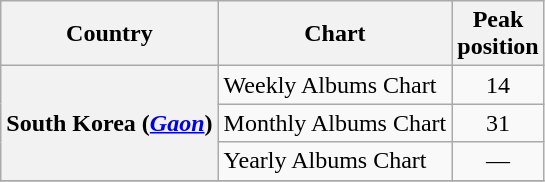<table class="wikitable sortable plainrowheaders">
<tr>
<th>Country</th>
<th>Chart</th>
<th>Peak<br>position</th>
</tr>
<tr>
<th scope="row" rowspan="3">South Korea (<a href='#'><em>Gaon</em></a>)</th>
<td>Weekly Albums Chart</td>
<td align="center">14</td>
</tr>
<tr>
<td>Monthly Albums Chart</td>
<td align="center">31</td>
</tr>
<tr>
<td>Yearly Albums Chart</td>
<td align="center">—</td>
</tr>
<tr>
</tr>
</table>
